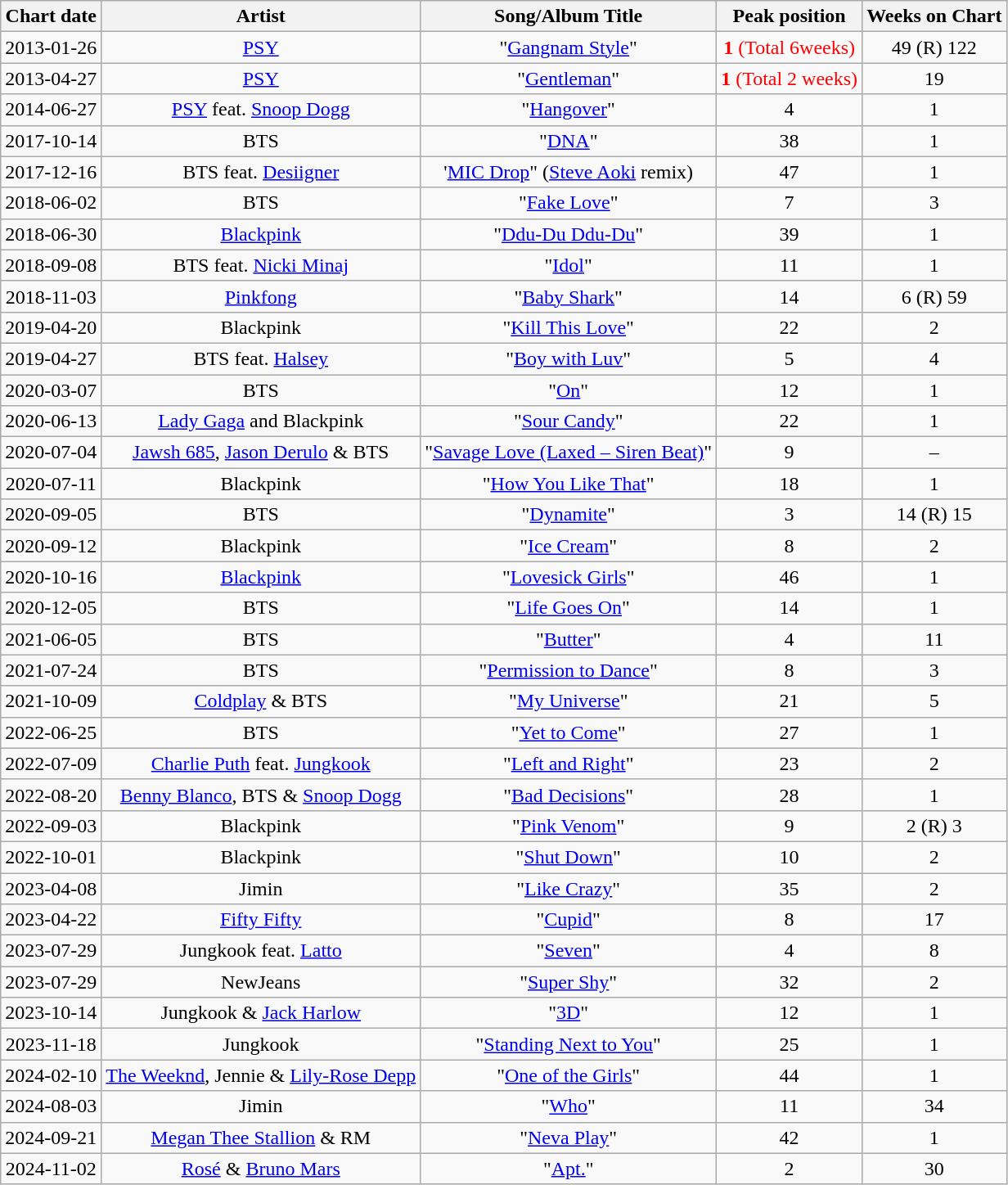<table class="wikitable sortable" style="text-align:center">
<tr>
<th>Chart date</th>
<th>Artist</th>
<th>Song/Album Title</th>
<th>Peak position</th>
<th>Weeks on Chart</th>
</tr>
<tr>
<td>2013-01-26</td>
<td><a href='#'>PSY</a></td>
<td>"<a href='#'>Gangnam Style</a>"</td>
<td style="color:red;"><strong>1 </strong>(Total 6weeks)</td>
<td>49 (R) 122</td>
</tr>
<tr>
<td>2013-04-27</td>
<td><a href='#'>PSY</a></td>
<td>"<a href='#'>Gentleman</a>"</td>
<td style="color:red"><strong>1</strong> (Total 2 weeks)</td>
<td>19</td>
</tr>
<tr>
<td>2014-06-27</td>
<td><a href='#'>PSY</a> feat. <a href='#'>Snoop Dogg</a></td>
<td>"<a href='#'>Hangover</a>"</td>
<td>4</td>
<td>1</td>
</tr>
<tr>
<td>2017-10-14</td>
<td>BTS</td>
<td>"<a href='#'>DNA</a>"</td>
<td>38</td>
<td>1</td>
</tr>
<tr>
<td>2017-12-16</td>
<td>BTS feat. <a href='#'>Desiigner</a></td>
<td>'<a href='#'>MIC Drop</a>" (<a href='#'>Steve Aoki</a> remix)</td>
<td>47</td>
<td>1</td>
</tr>
<tr>
<td>2018-06-02</td>
<td>BTS</td>
<td>"<a href='#'>Fake Love</a>"</td>
<td>7</td>
<td>3</td>
</tr>
<tr>
<td>2018-06-30</td>
<td><a href='#'>Blackpink</a></td>
<td>"<a href='#'>Ddu-Du Ddu-Du</a>"</td>
<td>39</td>
<td>1</td>
</tr>
<tr>
<td>2018-09-08</td>
<td>BTS feat. <a href='#'>Nicki Minaj</a></td>
<td>"<a href='#'>Idol</a>"</td>
<td>11</td>
<td>1</td>
</tr>
<tr>
<td>2018-11-03</td>
<td><a href='#'>Pinkfong</a></td>
<td>"<a href='#'>Baby Shark</a>"</td>
<td>14</td>
<td>6 (R) 59</td>
</tr>
<tr>
<td>2019-04-20</td>
<td>Blackpink</td>
<td>"<a href='#'>Kill This Love</a>"</td>
<td>22</td>
<td>2</td>
</tr>
<tr>
<td>2019-04-27</td>
<td>BTS feat. <a href='#'>Halsey</a></td>
<td>"<a href='#'>Boy with Luv</a>"</td>
<td>5</td>
<td>4</td>
</tr>
<tr>
<td>2020-03-07</td>
<td>BTS</td>
<td>"<a href='#'>On</a>"</td>
<td>12</td>
<td>1</td>
</tr>
<tr>
<td>2020-06-13</td>
<td><a href='#'>Lady Gaga</a> and Blackpink</td>
<td>"<a href='#'>Sour Candy</a>"</td>
<td>22</td>
<td>1</td>
</tr>
<tr>
<td>2020-07-04</td>
<td><a href='#'>Jawsh 685</a>, <a href='#'>Jason Derulo</a> & BTS</td>
<td>"<a href='#'>Savage Love (Laxed – Siren Beat)</a>"</td>
<td>9</td>
<td>–</td>
</tr>
<tr>
<td>2020-07-11</td>
<td>Blackpink</td>
<td>"<a href='#'>How You Like That</a>"</td>
<td>18</td>
<td>1</td>
</tr>
<tr>
<td>2020-09-05</td>
<td>BTS</td>
<td>"<a href='#'>Dynamite</a>"</td>
<td>3</td>
<td>14 (R) 15</td>
</tr>
<tr>
<td>2020-09-12</td>
<td>Blackpink</td>
<td>"<a href='#'>Ice Cream</a>"</td>
<td>8</td>
<td>2</td>
</tr>
<tr>
<td>2020-10-16</td>
<td><a href='#'>Blackpink</a></td>
<td>"<a href='#'>Lovesick Girls</a>"</td>
<td>46</td>
<td>1</td>
</tr>
<tr>
<td>2020-12-05</td>
<td>BTS</td>
<td>"<a href='#'>Life Goes On</a>"</td>
<td>14</td>
<td>1</td>
</tr>
<tr>
<td>2021-06-05</td>
<td>BTS</td>
<td>"<a href='#'>Butter</a>"<br></td>
<td>4</td>
<td>11</td>
</tr>
<tr>
<td>2021-07-24</td>
<td>BTS</td>
<td>"<a href='#'>Permission to Dance</a>"</td>
<td>8</td>
<td>3</td>
</tr>
<tr>
<td>2021-10-09</td>
<td><a href='#'>Coldplay</a> & BTS</td>
<td>"<a href='#'>My Universe</a>"</td>
<td>21</td>
<td>5</td>
</tr>
<tr>
<td>2022-06-25</td>
<td>BTS</td>
<td>"<a href='#'>Yet to Come</a>"</td>
<td>27</td>
<td>1</td>
</tr>
<tr>
<td>2022-07-09</td>
<td><a href='#'>Charlie Puth</a> feat. <a href='#'>Jungkook</a></td>
<td>"<a href='#'>Left and Right</a>"</td>
<td>23</td>
<td>2</td>
</tr>
<tr>
<td>2022-08-20</td>
<td><a href='#'>Benny Blanco</a>, BTS & <a href='#'>Snoop Dogg</a></td>
<td>"<a href='#'>Bad Decisions</a>"</td>
<td>28</td>
<td>1</td>
</tr>
<tr>
<td>2022-09-03</td>
<td>Blackpink</td>
<td>"<a href='#'>Pink Venom</a>"</td>
<td>9</td>
<td>2 (R) 3</td>
</tr>
<tr>
<td>2022-10-01</td>
<td>Blackpink</td>
<td>"<a href='#'>Shut Down</a>"</td>
<td>10</td>
<td>2</td>
</tr>
<tr>
<td>2023-04-08</td>
<td>Jimin</td>
<td>"<a href='#'>Like Crazy</a>"</td>
<td>35</td>
<td>2</td>
</tr>
<tr>
<td>2023-04-22</td>
<td><a href='#'>Fifty Fifty</a></td>
<td>"<a href='#'>Cupid</a>"</td>
<td>8</td>
<td>17</td>
</tr>
<tr>
<td>2023-07-29</td>
<td>Jungkook feat. <a href='#'>Latto</a></td>
<td>"<a href='#'>Seven</a>"</td>
<td>4</td>
<td>8</td>
</tr>
<tr>
<td>2023-07-29</td>
<td>NewJeans</td>
<td>"<a href='#'>Super Shy</a>"</td>
<td>32</td>
<td>2</td>
</tr>
<tr>
<td>2023-10-14</td>
<td>Jungkook & <a href='#'>Jack Harlow</a></td>
<td>"<a href='#'>3D</a>"</td>
<td>12</td>
<td>1</td>
</tr>
<tr>
<td>2023-11-18</td>
<td>Jungkook</td>
<td>"<a href='#'>Standing Next to You</a>"</td>
<td>25</td>
<td>1</td>
</tr>
<tr>
<td>2024-02-10</td>
<td><a href='#'>The Weeknd</a>, Jennie & <a href='#'>Lily-Rose Depp</a></td>
<td>"<a href='#'>One of the Girls</a>"</td>
<td>44</td>
<td>1</td>
</tr>
<tr>
<td>2024-08-03</td>
<td>Jimin</td>
<td>"<a href='#'>Who</a>"</td>
<td>11</td>
<td>34</td>
</tr>
<tr>
<td>2024-09-21</td>
<td><a href='#'>Megan Thee Stallion</a> & RM</td>
<td>"<a href='#'>Neva Play</a>"</td>
<td>42</td>
<td>1</td>
</tr>
<tr>
<td>2024-11-02</td>
<td><a href='#'>Rosé</a> & <a href='#'>Bruno Mars</a></td>
<td>"<a href='#'>Apt.</a>"</td>
<td>2</td>
<td>30</td>
</tr>
</table>
